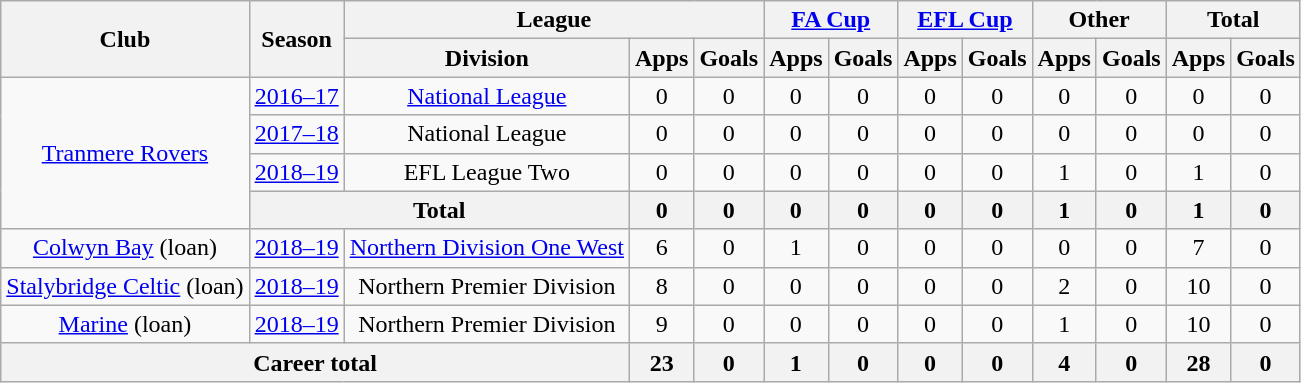<table class="wikitable" style="text-align:center;">
<tr>
<th rowspan="2">Club</th>
<th rowspan="2">Season</th>
<th colspan="3">League</th>
<th colspan="2"><a href='#'>FA Cup</a></th>
<th colspan="2"><a href='#'>EFL Cup</a></th>
<th colspan="2">Other</th>
<th colspan="2">Total</th>
</tr>
<tr>
<th>Division</th>
<th>Apps</th>
<th>Goals</th>
<th>Apps</th>
<th>Goals</th>
<th>Apps</th>
<th>Goals</th>
<th>Apps</th>
<th>Goals</th>
<th>Apps</th>
<th>Goals</th>
</tr>
<tr>
<td rowspan=4><a href='#'>Tranmere Rovers</a></td>
<td><a href='#'>2016–17</a></td>
<td><a href='#'>National League</a></td>
<td>0</td>
<td>0</td>
<td>0</td>
<td>0</td>
<td>0</td>
<td>0</td>
<td>0</td>
<td>0</td>
<td>0</td>
<td>0</td>
</tr>
<tr>
<td><a href='#'>2017–18</a></td>
<td>National League</td>
<td>0</td>
<td>0</td>
<td>0</td>
<td>0</td>
<td>0</td>
<td>0</td>
<td>0</td>
<td>0</td>
<td>0</td>
<td>0</td>
</tr>
<tr>
<td><a href='#'>2018–19</a></td>
<td>EFL League Two</td>
<td>0</td>
<td>0</td>
<td>0</td>
<td>0</td>
<td>0</td>
<td>0</td>
<td>1</td>
<td>0</td>
<td>1</td>
<td>0</td>
</tr>
<tr>
<th colspan="2">Total</th>
<th>0</th>
<th>0</th>
<th>0</th>
<th>0</th>
<th>0</th>
<th>0</th>
<th>1</th>
<th>0</th>
<th>1</th>
<th>0</th>
</tr>
<tr>
<td><a href='#'>Colwyn Bay</a> (loan)</td>
<td><a href='#'>2018–19</a></td>
<td><a href='#'>Northern Division One West</a></td>
<td>6</td>
<td>0</td>
<td>1</td>
<td>0</td>
<td>0</td>
<td>0</td>
<td>0</td>
<td>0</td>
<td>7</td>
<td>0</td>
</tr>
<tr>
<td><a href='#'>Stalybridge Celtic</a> (loan)</td>
<td><a href='#'>2018–19</a></td>
<td>Northern Premier Division</td>
<td>8</td>
<td>0</td>
<td>0</td>
<td>0</td>
<td>0</td>
<td>0</td>
<td>2</td>
<td>0</td>
<td>10</td>
<td>0</td>
</tr>
<tr>
<td><a href='#'>Marine</a> (loan)</td>
<td><a href='#'>2018–19</a></td>
<td>Northern Premier Division</td>
<td>9</td>
<td>0</td>
<td>0</td>
<td>0</td>
<td>0</td>
<td>0</td>
<td>1</td>
<td>0</td>
<td>10</td>
<td>0</td>
</tr>
<tr>
<th colspan="3">Career total</th>
<th>23</th>
<th>0</th>
<th>1</th>
<th>0</th>
<th>0</th>
<th>0</th>
<th>4</th>
<th>0</th>
<th>28</th>
<th>0</th>
</tr>
</table>
